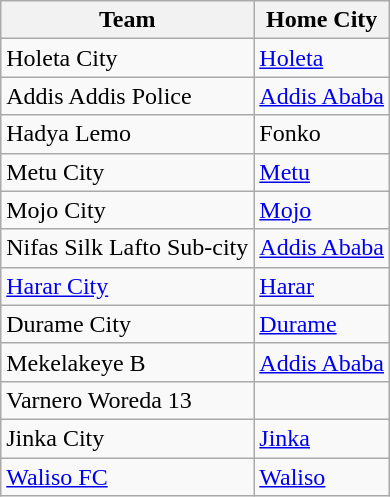<table class="wikitable">
<tr>
<th>Team</th>
<th>Home City</th>
</tr>
<tr>
<td>Holeta City</td>
<td><a href='#'>Holeta</a></td>
</tr>
<tr>
<td>Addis Addis Police</td>
<td><a href='#'>Addis Ababa</a></td>
</tr>
<tr>
<td>Hadya Lemo</td>
<td>Fonko</td>
</tr>
<tr>
<td>Metu City</td>
<td><a href='#'>Metu</a></td>
</tr>
<tr>
<td>Mojo City</td>
<td><a href='#'>Mojo</a></td>
</tr>
<tr>
<td>Nifas Silk Lafto Sub-city</td>
<td><a href='#'>Addis Ababa</a></td>
</tr>
<tr>
<td><a href='#'>Harar City</a></td>
<td><a href='#'>Harar</a></td>
</tr>
<tr>
<td>Durame City</td>
<td><a href='#'>Durame</a></td>
</tr>
<tr>
<td>Mekelakeye B</td>
<td><a href='#'>Addis Ababa</a></td>
</tr>
<tr>
<td>Varnero Woreda 13</td>
<td></td>
</tr>
<tr>
<td>Jinka City</td>
<td><a href='#'>Jinka</a></td>
</tr>
<tr>
<td><a href='#'>Waliso FC</a></td>
<td><a href='#'>Waliso</a></td>
</tr>
</table>
